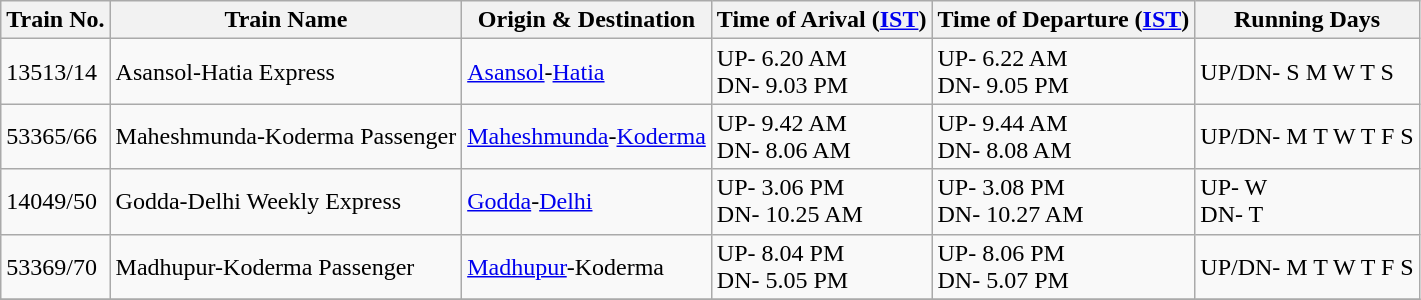<table class="wikitable">
<tr>
<th>Train No.</th>
<th>Train Name</th>
<th>Origin & Destination </th>
<th>Time of Arival (<a href='#'>IST</a>)</th>
<th>Time of Departure (<a href='#'>IST</a>)</th>
<th>Running Days</th>
</tr>
<tr>
<td>13513/14</td>
<td>Asansol-Hatia Express</td>
<td><a href='#'>Asansol</a>-<a href='#'>Hatia</a></td>
<td>UP- 6.20 AM<br>DN- 9.03 PM</td>
<td>UP- 6.22 AM<br>DN- 9.05 PM</td>
<td>UP/DN- S M W T S</td>
</tr>
<tr>
<td>53365/66</td>
<td>Maheshmunda-Koderma Passenger</td>
<td><a href='#'>Maheshmunda</a>-<a href='#'>Koderma</a></td>
<td>UP- 9.42 AM<br>DN- 8.06 AM</td>
<td>UP- 9.44 AM<br>DN- 8.08 AM</td>
<td>UP/DN- M T W T F S</td>
</tr>
<tr>
<td>14049/50</td>
<td>Godda-Delhi Weekly Express</td>
<td><a href='#'>Godda</a>-<a href='#'>Delhi</a></td>
<td>UP- 3.06 PM<br>DN- 10.25 AM</td>
<td>UP- 3.08 PM<br>DN- 10.27 AM</td>
<td>UP- W<br>DN- T</td>
</tr>
<tr>
<td>53369/70</td>
<td>Madhupur-Koderma Passenger</td>
<td><a href='#'>Madhupur</a>-Koderma</td>
<td>UP- 8.04 PM<br>DN- 5.05 PM</td>
<td>UP- 8.06 PM<br>DN- 5.07 PM</td>
<td>UP/DN- M T W T F S</td>
</tr>
<tr>
</tr>
</table>
